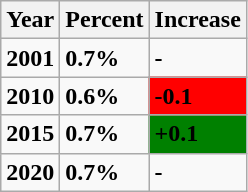<table class="wikitable">
<tr>
<th><strong>Year</strong></th>
<th><strong>Percent</strong></th>
<th><strong>Increase</strong></th>
</tr>
<tr>
<td><strong>2001</strong></td>
<td><strong>0.7%</strong></td>
<td style="background:"><strong>-</strong></td>
</tr>
<tr>
<td><strong>2010</strong></td>
<td><strong>0.6%</strong></td>
<td style="background: red"><strong>-0.1</strong></td>
</tr>
<tr>
<td><strong>2015</strong></td>
<td><strong>0.7%</strong></td>
<td style="background: green"><strong>+0.1</strong></td>
</tr>
<tr>
<td><strong>2020</strong></td>
<td><strong>0.7%</strong></td>
<td style="background: "><strong>-</strong></td>
</tr>
</table>
